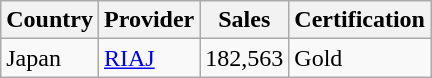<table class="wikitable" border="1">
<tr>
<th>Country</th>
<th>Provider</th>
<th>Sales</th>
<th>Certification</th>
</tr>
<tr>
<td>Japan</td>
<td><a href='#'>RIAJ</a></td>
<td>182,563</td>
<td>Gold</td>
</tr>
</table>
